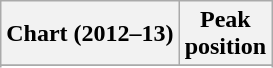<table class="wikitable sortable">
<tr>
<th>Chart (2012–13)</th>
<th>Peak<br>position</th>
</tr>
<tr>
</tr>
<tr>
</tr>
<tr>
</tr>
<tr>
</tr>
</table>
